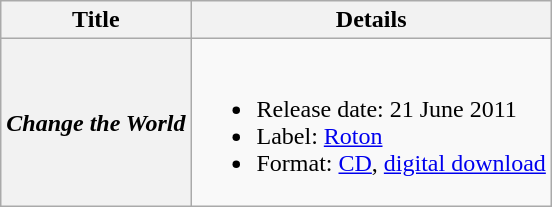<table class="wikitable plainrowheaders">
<tr>
<th scope="col">Title</th>
<th scope="col">Details</th>
</tr>
<tr>
<th scope="row"><em>Change the World</em></th>
<td><br><ul><li>Release date: 21 June 2011</li><li>Label: <a href='#'>Roton</a></li><li>Format: <a href='#'>CD</a>, <a href='#'>digital download</a></li></ul></td>
</tr>
</table>
